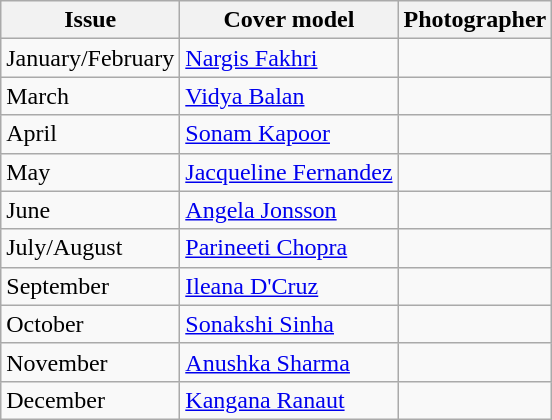<table class="sortable wikitable">
<tr>
<th>Issue</th>
<th>Cover model</th>
<th>Photographer</th>
</tr>
<tr>
<td>January/February</td>
<td><a href='#'>Nargis Fakhri</a></td>
<td></td>
</tr>
<tr>
<td>March</td>
<td><a href='#'>Vidya Balan</a></td>
<td></td>
</tr>
<tr>
<td>April</td>
<td><a href='#'>Sonam Kapoor</a></td>
<td></td>
</tr>
<tr>
<td>May</td>
<td><a href='#'>Jacqueline Fernandez</a></td>
<td></td>
</tr>
<tr>
<td>June</td>
<td><a href='#'>Angela Jonsson</a></td>
<td></td>
</tr>
<tr>
<td>July/August</td>
<td><a href='#'>Parineeti Chopra</a></td>
<td></td>
</tr>
<tr>
<td>September</td>
<td><a href='#'>Ileana D'Cruz</a></td>
<td></td>
</tr>
<tr>
<td>October</td>
<td><a href='#'>Sonakshi Sinha</a></td>
<td></td>
</tr>
<tr>
<td>November</td>
<td><a href='#'>Anushka Sharma</a></td>
<td></td>
</tr>
<tr>
<td>December</td>
<td><a href='#'>Kangana Ranaut</a></td>
<td></td>
</tr>
</table>
